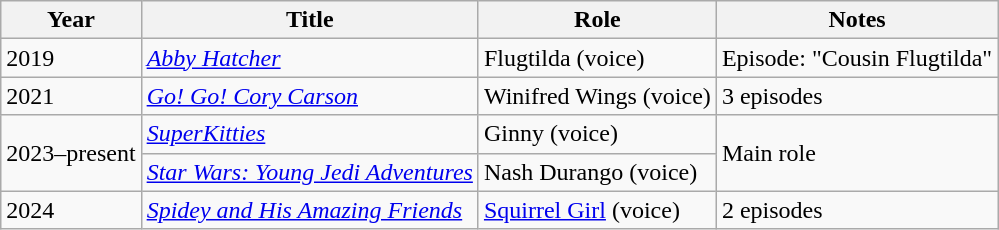<table class="wikitable">
<tr>
<th>Year</th>
<th>Title</th>
<th>Role</th>
<th>Notes</th>
</tr>
<tr>
<td>2019</td>
<td><em><a href='#'>Abby Hatcher</a></em></td>
<td>Flugtilda (voice)</td>
<td>Episode: "Cousin Flugtilda"</td>
</tr>
<tr>
<td>2021</td>
<td><em><a href='#'>Go! Go! Cory Carson</a></em></td>
<td>Winifred Wings (voice)</td>
<td>3 episodes</td>
</tr>
<tr>
<td rowspan="2">2023–present</td>
<td><em><a href='#'>SuperKitties</a></em></td>
<td>Ginny (voice)</td>
<td rowspan="2">Main role</td>
</tr>
<tr>
<td><em><a href='#'>Star Wars: Young Jedi Adventures</a></em></td>
<td>Nash Durango (voice)</td>
</tr>
<tr>
<td>2024</td>
<td><em><a href='#'>Spidey and His Amazing Friends</a></em></td>
<td><a href='#'>Squirrel Girl</a> (voice)</td>
<td>2 episodes</td>
</tr>
</table>
